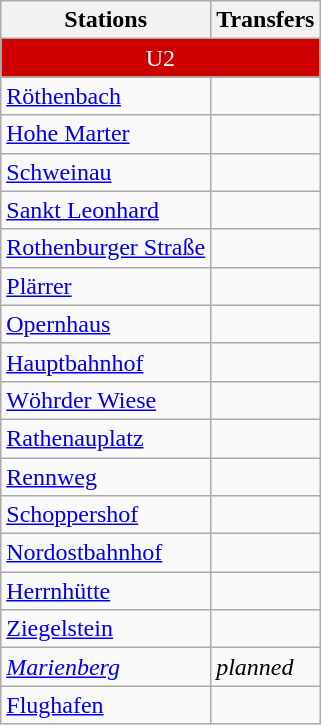<table class="wikitable" style="float: left;">
<tr>
<th>Stations</th>
<th>Transfers</th>
</tr>
<tr>
<td align="center" colspan="2" style="color: white; background-color:#CD0000;">U2</td>
</tr>
<tr>
<td><a href='#'>Röthenbach</a></td>
<td></td>
</tr>
<tr>
<td><a href='#'>Hohe Marter</a></td>
<td></td>
</tr>
<tr>
<td><a href='#'>Schweinau</a></td>
<td></td>
</tr>
<tr>
<td><a href='#'>Sankt Leonhard</a></td>
<td> </td>
</tr>
<tr>
<td><a href='#'>Rothenburger Straße</a></td>
<td> </td>
</tr>
<tr>
<td><a href='#'>Plärrer</a></td>
<td>    </td>
</tr>
<tr>
<td><a href='#'>Opernhaus</a></td>
<td></td>
</tr>
<tr>
<td><a href='#'>Hauptbahnhof</a></td>
<td>             </td>
</tr>
<tr>
<td><a href='#'>Wöhrder Wiese</a></td>
<td> </td>
</tr>
<tr>
<td><a href='#'>Rathenauplatz</a></td>
<td>  </td>
</tr>
<tr>
<td><a href='#'>Rennweg</a></td>
<td> </td>
</tr>
<tr>
<td><a href='#'>Schoppershof</a></td>
<td></td>
</tr>
<tr>
<td><a href='#'>Nordostbahnhof</a></td>
<td></td>
</tr>
<tr>
<td><a href='#'>Herrnhütte</a></td>
<td></td>
</tr>
<tr>
<td><a href='#'>Ziegelstein</a></td>
<td></td>
</tr>
<tr>
<td><em><a href='#'>Marienberg</a></em></td>
<td><em>planned</em></td>
</tr>
<tr>
<td><a href='#'>Flughafen</a></td>
<td></td>
</tr>
</table>
